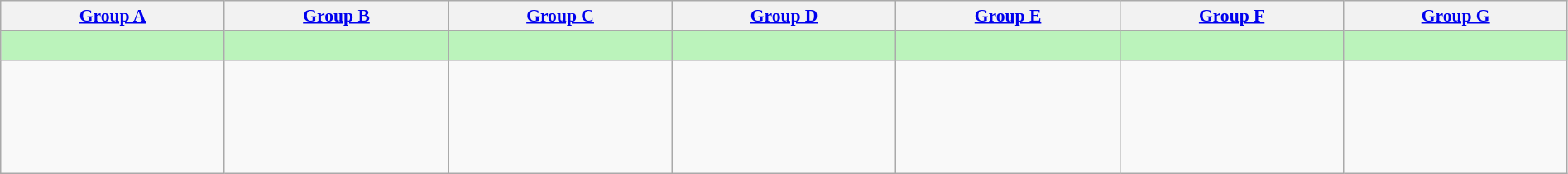<table class="wikitable" style="text-align:center; width:99.96%; font-size:90%;">
<tr>
<th style="width:14.28%"><a href='#'>Group A</a></th>
<th style="width:14.28%"><a href='#'>Group B</a></th>
<th style="width:14.28%"><a href='#'>Group C</a></th>
<th style="width:14.28%"><a href='#'>Group D</a></th>
<th style="width:14.28%"><a href='#'>Group E</a></th>
<th style="width:14.28%"><a href='#'>Group F</a></th>
<th style="width:14.28%"><a href='#'>Group G</a></th>
</tr>
<tr style="background:#BBF3BB">
<td><br></td>
<td><br></td>
<td><br></td>
<td><br></td>
<td><br></td>
<td><br></td>
<td><br></td>
</tr>
<tr style="vertical-align:top;">
<td><br><br><br><br><br></td>
<td><br><br><br><br></td>
<td><br><br><br><br></td>
<td><br><br><br><br></td>
<td><br><br><br><br></td>
<td><br><br><br><br></td>
<td><br><br><br><br></td>
</tr>
</table>
